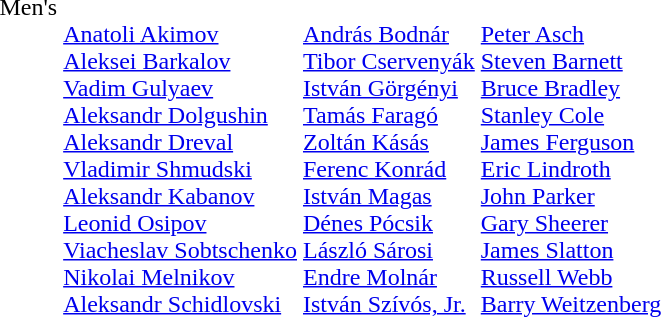<table>
<tr valign="top">
<td>Men's</td>
<td><br><a href='#'>Anatoli Akimov</a><br><a href='#'>Aleksei Barkalov</a><br><a href='#'>Vadim Gulyaev</a><br><a href='#'>Aleksandr Dolgushin</a><br><a href='#'>Aleksandr Dreval</a><br><a href='#'>Vladimir Shmudski</a><br><a href='#'>Aleksandr Kabanov</a><br><a href='#'>Leonid Osipov</a><br><a href='#'>Viacheslav Sobtschenko</a><br><a href='#'>Nikolai Melnikov</a><br><a href='#'>Aleksandr Schidlovski</a></td>
<td><br><a href='#'>András Bodnár</a><br><a href='#'>Tibor Cservenyák</a><br><a href='#'>István Görgényi</a><br><a href='#'>Tamás Faragó</a><br><a href='#'>Zoltán Kásás</a><br><a href='#'>Ferenc Konrád</a><br><a href='#'>István Magas</a><br><a href='#'>Dénes Pócsik</a><br><a href='#'>László Sárosi</a><br><a href='#'>Endre Molnár</a><br><a href='#'>István Szívós, Jr.</a></td>
<td><br><a href='#'>Peter Asch</a><br><a href='#'>Steven Barnett</a><br><a href='#'>Bruce Bradley</a><br><a href='#'>Stanley Cole</a><br><a href='#'>James Ferguson</a><br><a href='#'>Eric Lindroth</a><br><a href='#'>John Parker</a><br><a href='#'>Gary Sheerer</a><br><a href='#'>James Slatton</a><br><a href='#'>Russell Webb</a><br><a href='#'>Barry Weitzenberg</a></td>
</tr>
</table>
